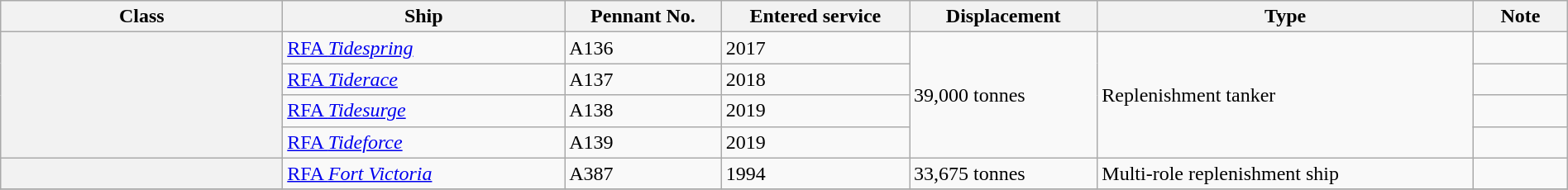<table class="wikitable" style="margin:auto; width:100%;">
<tr>
<th style="text-align:center; width:18%;">Class</th>
<th style="text-align:center; width:18%;">Ship</th>
<th style="text-align:center; width:10%;">Pennant No.</th>
<th style="text-align:center; width:12%;">Entered service</th>
<th style="text-align:center; width:12%;">Displacement</th>
<th style="text-align:center; width:24%;">Type</th>
<th style="text-align:center; width:6%;">Note</th>
</tr>
<tr>
<th rowspan="4"></th>
<td><a href='#'>RFA <em>Tidespring</em></a></td>
<td>A136</td>
<td>2017</td>
<td rowspan="4">39,000 tonnes</td>
<td rowspan="4">Replenishment tanker</td>
<td></td>
</tr>
<tr>
<td><a href='#'>RFA <em>Tiderace</em></a></td>
<td>A137</td>
<td>2018</td>
<td></td>
</tr>
<tr>
<td><a href='#'>RFA <em>Tidesurge</em></a></td>
<td>A138</td>
<td>2019</td>
<td></td>
</tr>
<tr>
<td><a href='#'>RFA <em>Tideforce</em></a></td>
<td>A139</td>
<td>2019</td>
<td></td>
</tr>
<tr>
<th rowspan="1"></th>
<td><a href='#'>RFA <em>Fort Victoria</em></a></td>
<td>A387</td>
<td>1994</td>
<td>33,675 tonnes</td>
<td>Multi-role replenishment ship</td>
<td></td>
</tr>
<tr>
</tr>
</table>
